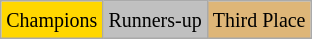<table class="wikitable">
<tr>
<td bgcolor=gold><small>Champions</small></td>
<td style="background:silver;"><small>Runners-up</small></td>
<td style="background:#deb678;"><small>Third Place</small></td>
</tr>
</table>
